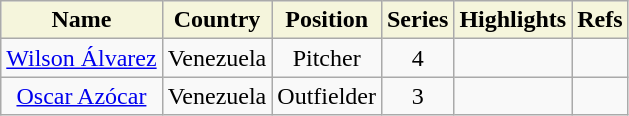<table class="wikitable">
<tr>
<th style="background:#F5F5DC;">Name</th>
<th style="background:#F5F5DC;">Country</th>
<th style="background:#F5F5DC;">Position</th>
<th style="background:#F5F5DC;">Series</th>
<th style="background:#F5F5DC;">Highlights</th>
<th style="background:#F5F5DC;">Refs</th>
</tr>
<tr align=center>
<td><a href='#'>Wilson Álvarez</a></td>
<td> Venezuela</td>
<td>Pitcher</td>
<td>4</td>
<td></td>
<td></td>
</tr>
<tr align=center>
<td><a href='#'>Oscar Azócar</a></td>
<td> Venezuela</td>
<td>Outfielder</td>
<td>3</td>
<td></td>
<td></td>
</tr>
</table>
